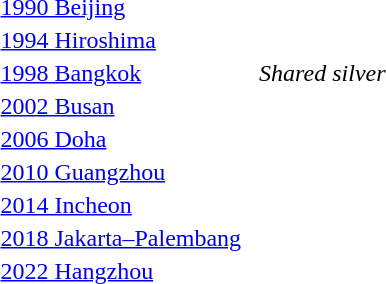<table>
<tr>
<td><a href='#'>1990 Beijing</a></td>
<td></td>
<td></td>
<td></td>
</tr>
<tr>
<td><a href='#'>1994 Hiroshima</a></td>
<td></td>
<td></td>
<td></td>
</tr>
<tr>
<td rowspan=2><a href='#'>1998 Bangkok</a></td>
<td rowspan=2></td>
<td></td>
<td rowspan=2><em>Shared silver</em></td>
</tr>
<tr>
<td></td>
</tr>
<tr>
<td><a href='#'>2002 Busan</a></td>
<td></td>
<td></td>
<td></td>
</tr>
<tr>
<td><a href='#'>2006 Doha</a></td>
<td></td>
<td></td>
<td></td>
</tr>
<tr>
<td><a href='#'>2010 Guangzhou</a></td>
<td></td>
<td></td>
<td></td>
</tr>
<tr>
<td><a href='#'>2014 Incheon</a></td>
<td></td>
<td></td>
<td></td>
</tr>
<tr>
<td><a href='#'>2018 Jakarta–Palembang</a></td>
<td></td>
<td></td>
<td></td>
</tr>
<tr>
<td><a href='#'>2022 Hangzhou</a></td>
<td></td>
<td></td>
<td></td>
</tr>
</table>
